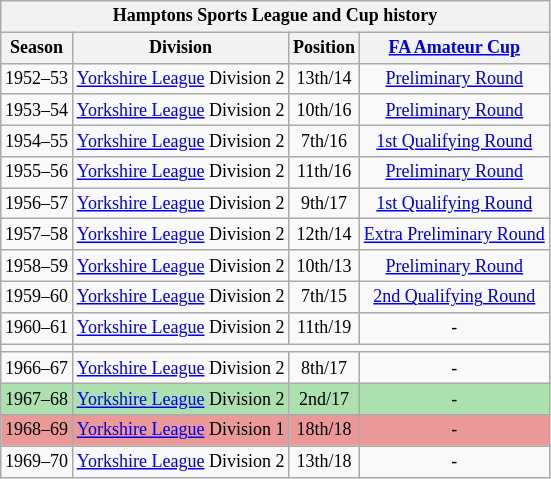<table class="wikitable collapsible" style="text-align:center;font-size:75%">
<tr>
<th colspan="4"><strong>Hamptons Sports League and Cup history</strong></th>
</tr>
<tr>
<th>Season</th>
<th>Division</th>
<th>Position</th>
<th><a href='#'>FA Amateur Cup</a></th>
</tr>
<tr>
<td>1952–53</td>
<td><a href='#'>Yorkshire League</a> Division 2</td>
<td>13th/14</td>
<td><a href='#'>Preliminary Round</a></td>
</tr>
<tr>
<td>1953–54</td>
<td><a href='#'>Yorkshire League</a> Division 2</td>
<td>10th/16</td>
<td><a href='#'>Preliminary Round</a></td>
</tr>
<tr>
<td>1954–55</td>
<td><a href='#'>Yorkshire League</a> Division 2</td>
<td>7th/16</td>
<td><a href='#'>1st Qualifying Round</a></td>
</tr>
<tr>
<td>1955–56</td>
<td><a href='#'>Yorkshire League</a> Division 2</td>
<td>11th/16</td>
<td><a href='#'>Preliminary Round</a></td>
</tr>
<tr>
<td>1956–57</td>
<td><a href='#'>Yorkshire League</a> Division 2</td>
<td>9th/17</td>
<td><a href='#'>1st Qualifying Round</a></td>
</tr>
<tr>
<td>1957–58</td>
<td><a href='#'>Yorkshire League</a> Division 2</td>
<td>12th/14</td>
<td><a href='#'>Extra Preliminary Round</a></td>
</tr>
<tr>
<td>1958–59</td>
<td><a href='#'>Yorkshire League</a> Division 2</td>
<td>10th/13</td>
<td><a href='#'>Preliminary Round</a></td>
</tr>
<tr>
<td>1959–60</td>
<td><a href='#'>Yorkshire League</a> Division 2</td>
<td>7th/15</td>
<td><a href='#'>2nd Qualifying Round</a></td>
</tr>
<tr>
<td>1960–61</td>
<td><a href='#'>Yorkshire League</a> Division 2</td>
<td>11th/19</td>
<td>-</td>
</tr>
<tr>
<td></td>
</tr>
<tr>
<td>1966–67</td>
<td><a href='#'>Yorkshire League</a> Division 2</td>
<td>8th/17</td>
<td>-</td>
</tr>
<tr bgcolor="#ACE1AF">
<td>1967–68</td>
<td><a href='#'>Yorkshire League</a> Division 2</td>
<td>2nd/17</td>
<td>-</td>
</tr>
<tr bgcolor="#EB9898">
<td>1968–69</td>
<td><a href='#'>Yorkshire League</a> Division 1</td>
<td>18th/18</td>
<td>-</td>
</tr>
<tr>
<td>1969–70</td>
<td><a href='#'>Yorkshire League</a> Division 2</td>
<td>13th/18</td>
<td>-</td>
</tr>
</table>
